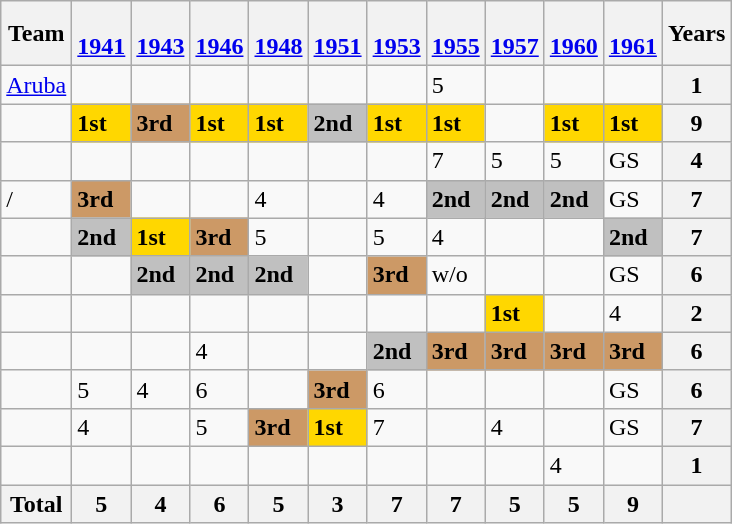<table class="wikitable">
<tr>
<th>Team</th>
<th><br><a href='#'>1941</a></th>
<th><br><a href='#'>1943</a></th>
<th><br><a href='#'>1946</a></th>
<th><br><a href='#'>1948</a></th>
<th><br><a href='#'>1951</a></th>
<th><br><a href='#'>1953</a></th>
<th><br><a href='#'>1955</a></th>
<th><br><a href='#'>1957</a></th>
<th><br><a href='#'>1960</a></th>
<th><br><a href='#'>1961</a></th>
<th>Years</th>
</tr>
<tr>
<td> <a href='#'>Aruba</a></td>
<td></td>
<td></td>
<td></td>
<td></td>
<td></td>
<td></td>
<td>5</td>
<td></td>
<td></td>
<td></td>
<th>1</th>
</tr>
<tr>
<td></td>
<td style="background:gold"><strong>1st</strong></td>
<td style="background:#c96"><strong>3rd</strong></td>
<td style="background:gold"><strong>1st</strong></td>
<td style="background:gold"><strong>1st</strong></td>
<td style="background:silver"><strong>2nd</strong></td>
<td style="background:gold"><strong>1st</strong></td>
<td style="background:gold"><strong>1st</strong></td>
<td></td>
<td style="background:gold"><strong>1st</strong></td>
<td style="background:gold"><strong>1st</strong></td>
<th>9</th>
</tr>
<tr>
<td></td>
<td></td>
<td></td>
<td></td>
<td></td>
<td></td>
<td></td>
<td>7</td>
<td>5</td>
<td>5</td>
<td>GS</td>
<th>4</th>
</tr>
<tr>
<td>/</td>
<td style="background:#c96"><strong>3rd</strong></td>
<td></td>
<td></td>
<td>4</td>
<td></td>
<td>4</td>
<td style="background:silver"><strong>2nd</strong></td>
<td style="background:silver"><strong>2nd</strong></td>
<td style="background:silver"><strong>2nd</strong></td>
<td>GS</td>
<th>7</th>
</tr>
<tr>
<td></td>
<td style="background:silver"><strong>2nd</strong></td>
<td style="background:gold"><strong>1st</strong></td>
<td style="background:#c96"><strong>3rd</strong></td>
<td>5</td>
<td></td>
<td>5</td>
<td>4</td>
<td></td>
<td></td>
<td style="background:silver"><strong>2nd</strong></td>
<th>7</th>
</tr>
<tr>
<td></td>
<td></td>
<td style="background:silver"><strong>2nd</strong></td>
<td style="background:silver"><strong>2nd</strong></td>
<td style="background:silver"><strong>2nd</strong></td>
<td></td>
<td style="background:#c96"><strong>3rd</strong></td>
<td>w/o</td>
<td></td>
<td></td>
<td>GS</td>
<th>6</th>
</tr>
<tr>
<td></td>
<td></td>
<td></td>
<td></td>
<td></td>
<td></td>
<td></td>
<td></td>
<td style="background:gold"><strong>1st</strong></td>
<td></td>
<td>4</td>
<th>2</th>
</tr>
<tr>
<td></td>
<td></td>
<td></td>
<td>4</td>
<td></td>
<td></td>
<td style="background:silver"><strong>2nd</strong></td>
<td style="background:#c96"><strong>3rd</strong></td>
<td style="background:#c96"><strong>3rd</strong></td>
<td style="background:#c96"><strong>3rd</strong></td>
<td style="background:#c96"><strong>3rd</strong></td>
<th>6</th>
</tr>
<tr>
<td></td>
<td>5</td>
<td>4</td>
<td>6</td>
<td></td>
<td style="background:#c96"><strong>3rd</strong></td>
<td>6</td>
<td></td>
<td></td>
<td></td>
<td>GS</td>
<th>6</th>
</tr>
<tr>
<td></td>
<td>4</td>
<td></td>
<td>5</td>
<td style="background:#c96"><strong>3rd</strong></td>
<td style="background:gold"><strong>1st</strong></td>
<td>7</td>
<td></td>
<td>4</td>
<td></td>
<td>GS</td>
<th>7</th>
</tr>
<tr>
<td></td>
<td></td>
<td></td>
<td></td>
<td></td>
<td></td>
<td></td>
<td></td>
<td></td>
<td>4</td>
<td></td>
<th>1</th>
</tr>
<tr>
<th>Total</th>
<th>5</th>
<th>4</th>
<th>6</th>
<th>5</th>
<th>3</th>
<th>7</th>
<th>7</th>
<th>5</th>
<th>5</th>
<th>9</th>
<th></th>
</tr>
</table>
